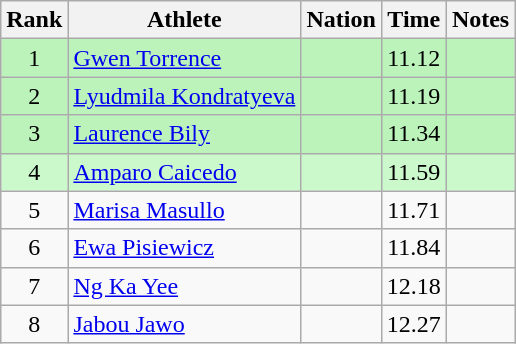<table class="wikitable sortable" style="text-align:center">
<tr>
<th>Rank</th>
<th>Athlete</th>
<th>Nation</th>
<th>Time</th>
<th>Notes</th>
</tr>
<tr style="background:#bbf3bb;">
<td>1</td>
<td align=left><a href='#'>Gwen Torrence</a></td>
<td align=left></td>
<td>11.12</td>
<td></td>
</tr>
<tr style="background:#bbf3bb;">
<td>2</td>
<td align=left><a href='#'>Lyudmila Kondratyeva</a></td>
<td align=left></td>
<td>11.19</td>
<td></td>
</tr>
<tr style="background:#bbf3bb;">
<td>3</td>
<td align=left><a href='#'>Laurence Bily</a></td>
<td align=left></td>
<td>11.34</td>
<td></td>
</tr>
<tr style="background:#ccf9cc;">
<td>4</td>
<td align=left><a href='#'>Amparo Caicedo</a></td>
<td align=left></td>
<td>11.59</td>
<td></td>
</tr>
<tr>
<td>5</td>
<td align=left><a href='#'>Marisa Masullo</a></td>
<td align=left></td>
<td>11.71</td>
<td></td>
</tr>
<tr>
<td>6</td>
<td align=left><a href='#'>Ewa Pisiewicz</a></td>
<td align=left></td>
<td>11.84</td>
<td></td>
</tr>
<tr>
<td>7</td>
<td align=left><a href='#'>Ng Ka Yee</a></td>
<td align=left></td>
<td>12.18</td>
<td></td>
</tr>
<tr>
<td>8</td>
<td align=left><a href='#'>Jabou Jawo</a></td>
<td align=left></td>
<td>12.27</td>
<td></td>
</tr>
</table>
